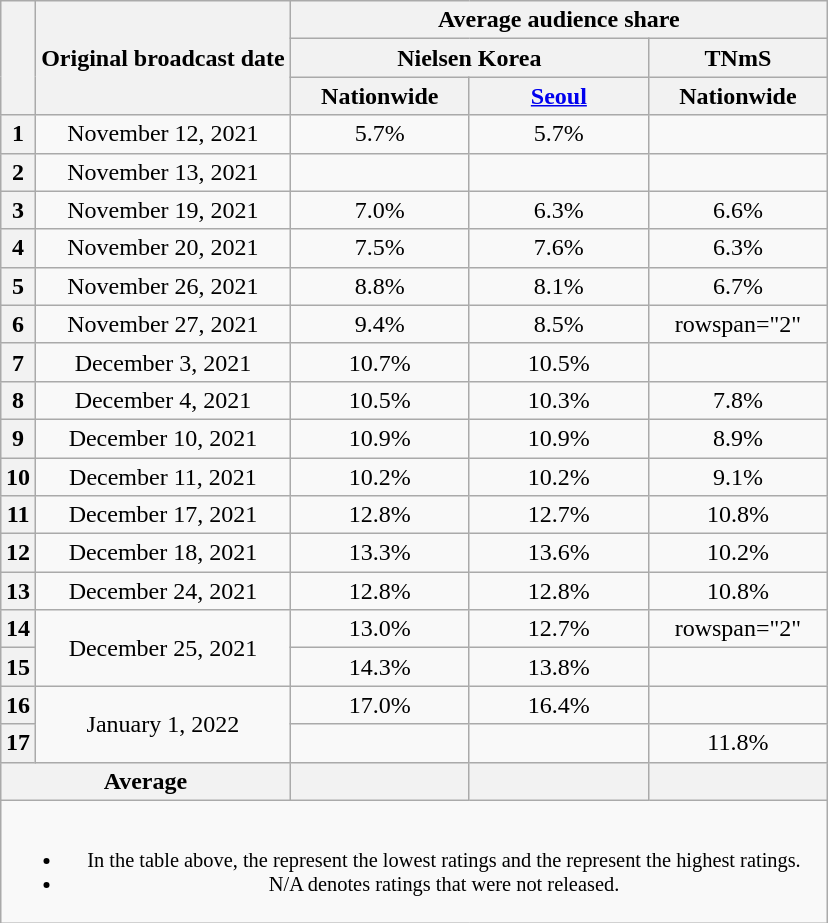<table class="wikitable" style="text-align:center; max-width:580px; margin-left:auto; margin-right:auto">
<tr>
<th scope="col" rowspan="3"></th>
<th scope="col" rowspan="3">Original broadcast date</th>
<th scope="col" colspan="3">Average audience share</th>
</tr>
<tr>
<th scope="col" colspan="2">Nielsen Korea</th>
<th scope="col">TNmS</th>
</tr>
<tr>
<th scope="col" style="width:7em">Nationwide</th>
<th scope="col" style="width:7em"><a href='#'>Seoul</a></th>
<th scope="col" style="width:7em">Nationwide</th>
</tr>
<tr>
<th scope="col">1</th>
<td>November 12, 2021</td>
<td>5.7% </td>
<td>5.7% </td>
<td></td>
</tr>
<tr>
<th scope="col">2</th>
<td>November 13, 2021</td>
<td><strong></strong> </td>
<td><strong></strong> </td>
<td><strong></strong> </td>
</tr>
<tr>
<th scope="col">3</th>
<td>November 19, 2021</td>
<td>7.0% </td>
<td>6.3% </td>
<td>6.6% </td>
</tr>
<tr>
<th scope="col">4</th>
<td>November 20, 2021</td>
<td>7.5% </td>
<td>7.6% </td>
<td>6.3% </td>
</tr>
<tr>
<th scope="col">5</th>
<td>November 26, 2021</td>
<td>8.8% </td>
<td>8.1% </td>
<td>6.7% </td>
</tr>
<tr>
<th scope="col">6</th>
<td>November 27, 2021</td>
<td>9.4% </td>
<td>8.5% </td>
<td>rowspan="2" </td>
</tr>
<tr>
<th scope="col">7</th>
<td>December 3, 2021</td>
<td>10.7% </td>
<td>10.5% </td>
</tr>
<tr>
<th scope="col">8</th>
<td>December 4, 2021</td>
<td>10.5% </td>
<td>10.3% </td>
<td>7.8% </td>
</tr>
<tr>
<th scope="col">9</th>
<td>December 10, 2021</td>
<td>10.9% </td>
<td>10.9% </td>
<td>8.9% </td>
</tr>
<tr>
<th scope="col">10</th>
<td>December 11, 2021</td>
<td>10.2% </td>
<td>10.2% </td>
<td>9.1% </td>
</tr>
<tr>
<th scope="col">11</th>
<td>December 17, 2021</td>
<td>12.8% </td>
<td>12.7% </td>
<td>10.8% </td>
</tr>
<tr>
<th scope="col">12</th>
<td>December 18, 2021</td>
<td>13.3% </td>
<td>13.6% </td>
<td>10.2% </td>
</tr>
<tr>
<th scope="col">13</th>
<td>December 24, 2021</td>
<td>12.8% </td>
<td>12.8% </td>
<td>10.8% </td>
</tr>
<tr>
<th scope="col">14</th>
<td rowspan="2">December 25, 2021</td>
<td>13.0% </td>
<td>12.7% </td>
<td>rowspan="2" </td>
</tr>
<tr>
<th scope="col">15</th>
<td>14.3% </td>
<td>13.8% </td>
</tr>
<tr>
<th scope="col">16</th>
<td rowspan="2">January 1, 2022</td>
<td>17.0% </td>
<td>16.4% </td>
<td><strong></strong> </td>
</tr>
<tr>
<th scope="col">17</th>
<td><strong></strong> </td>
<td><strong></strong> </td>
<td>11.8% </td>
</tr>
<tr>
<th scope="col" colspan="2">Average</th>
<th scope="col"></th>
<th scope="col"></th>
<th scope="col"></th>
</tr>
<tr>
<td colspan="5" style="font-size:85%"><br><ul><li>In the table above, the <strong></strong> represent the lowest ratings and the <strong></strong> represent the highest ratings.</li><li>N/A denotes ratings that were not released.</li></ul></td>
</tr>
</table>
